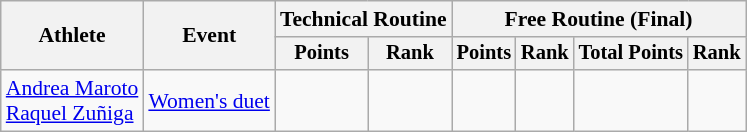<table class=wikitable style="font-size:90%">
<tr>
<th rowspan="2">Athlete</th>
<th rowspan="2">Event</th>
<th colspan="2">Technical Routine</th>
<th colspan="4">Free Routine (Final)</th>
</tr>
<tr style="font-size:95%">
<th>Points</th>
<th>Rank</th>
<th>Points</th>
<th>Rank</th>
<th>Total Points</th>
<th>Rank</th>
</tr>
<tr align=center>
<td align=left><a href='#'>Andrea Maroto</a><br><a href='#'>Raquel Zuñiga</a></td>
<td align=left><a href='#'>Women's duet</a></td>
<td></td>
<td></td>
<td></td>
<td></td>
<td></td>
<td></td>
</tr>
</table>
